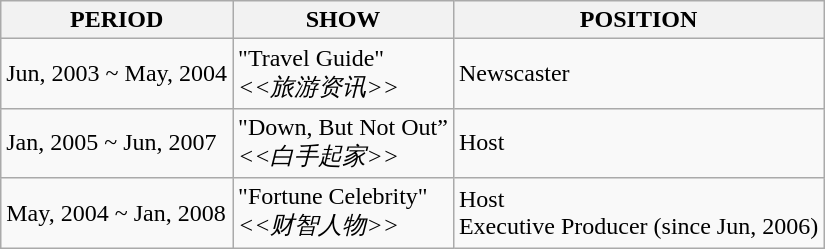<table class="wikitable">
<tr>
<th><strong>PERIOD</strong></th>
<th><strong>SHOW</strong></th>
<th><strong>POSITION</strong></th>
</tr>
<tr>
<td>Jun, 2003 ~ May, 2004</td>
<td>"Travel Guide"<br><em><<旅游资讯>></em></td>
<td>Newscaster</td>
</tr>
<tr>
<td>Jan, 2005 ~ Jun, 2007</td>
<td>"Down, But Not Out”<br><em><<白手起家>></em></td>
<td>Host</td>
</tr>
<tr>
<td>May, 2004 ~ Jan, 2008</td>
<td>"Fortune Celebrity"<br><em><<财智人物>></em></td>
<td>Host<br>Executive Producer (since Jun, 2006)</td>
</tr>
</table>
